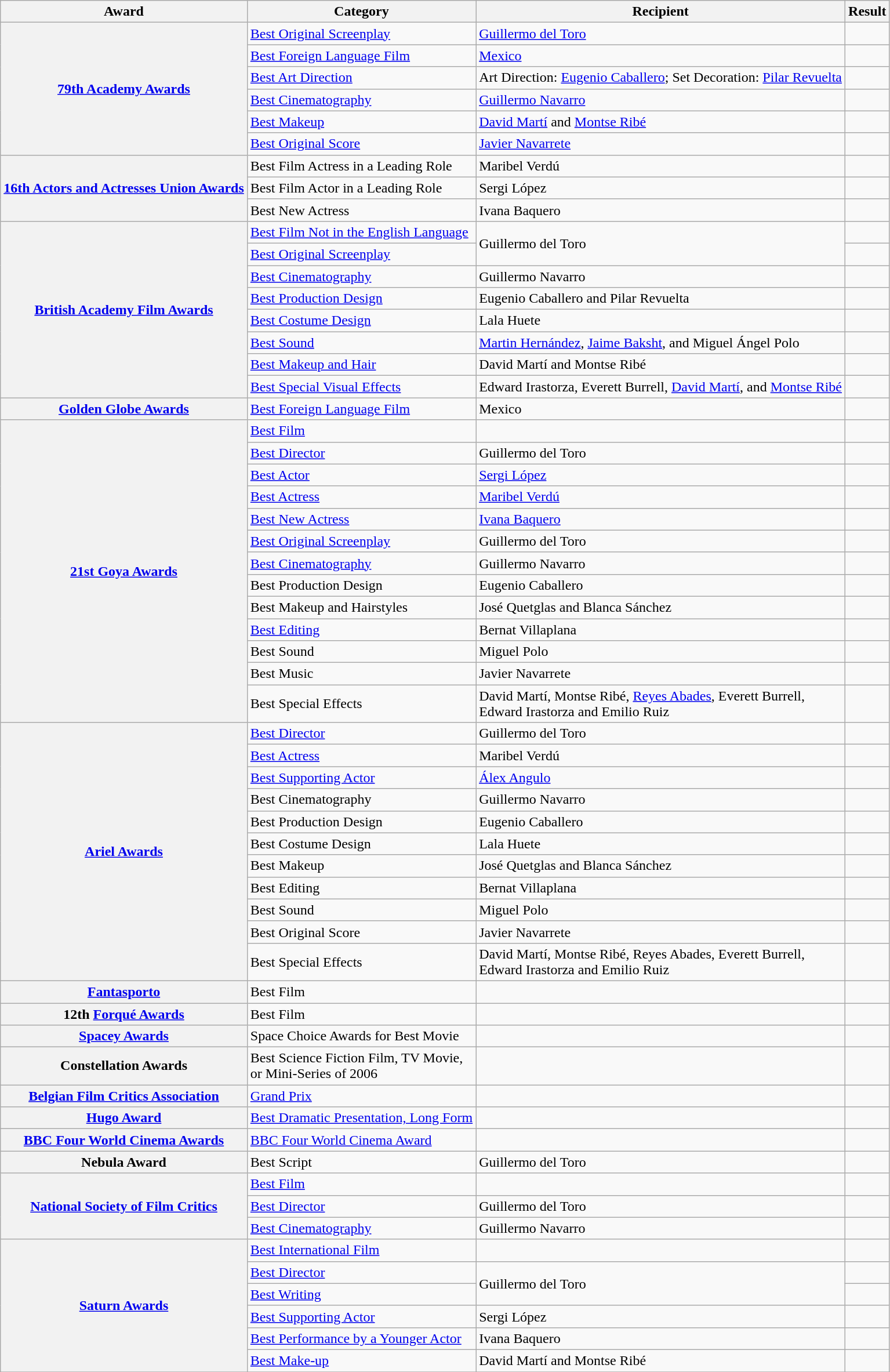<table class="wikitable plainrowheaders sortable">
<tr>
<th scope="col">Award</th>
<th scope="col">Category</th>
<th scope="col">Recipient</th>
<th scope="col">Result</th>
</tr>
<tr>
<th scope="row" rowspan="6"><a href='#'>79th Academy Awards</a></th>
<td><a href='#'>Best Original Screenplay</a></td>
<td><a href='#'>Guillermo del Toro</a></td>
<td></td>
</tr>
<tr>
<td><a href='#'>Best Foreign Language Film</a></td>
<td><a href='#'>Mexico</a></td>
<td></td>
</tr>
<tr>
<td><a href='#'>Best Art Direction</a></td>
<td>Art Direction: <a href='#'>Eugenio Caballero</a>; Set Decoration: <a href='#'>Pilar Revuelta</a></td>
<td></td>
</tr>
<tr>
<td><a href='#'>Best Cinematography</a></td>
<td><a href='#'>Guillermo Navarro</a></td>
<td></td>
</tr>
<tr>
<td><a href='#'>Best Makeup</a></td>
<td><a href='#'>David Martí</a> and <a href='#'>Montse Ribé</a></td>
<td></td>
</tr>
<tr>
<td><a href='#'>Best Original Score</a></td>
<td><a href='#'>Javier Navarrete</a></td>
<td></td>
</tr>
<tr>
<th scope="row" rowspan="3"><a href='#'>16th Actors and Actresses Union Awards</a></th>
<td>Best Film Actress in a Leading Role</td>
<td>Maribel Verdú</td>
<td></td>
</tr>
<tr>
<td>Best Film Actor in a Leading Role</td>
<td>Sergi López</td>
<td></td>
</tr>
<tr>
<td>Best New Actress</td>
<td>Ivana Baquero</td>
<td></td>
</tr>
<tr>
<th scope="row" rowspan="8"><a href='#'>British Academy Film Awards</a></th>
<td><a href='#'>Best Film Not in the English Language</a></td>
<td rowspan=2>Guillermo del Toro</td>
<td></td>
</tr>
<tr>
<td><a href='#'>Best Original Screenplay</a></td>
<td></td>
</tr>
<tr>
<td><a href='#'>Best Cinematography</a></td>
<td>Guillermo Navarro</td>
<td></td>
</tr>
<tr>
<td><a href='#'>Best Production Design</a></td>
<td>Eugenio Caballero and Pilar Revuelta</td>
<td></td>
</tr>
<tr>
<td><a href='#'>Best Costume Design</a></td>
<td>Lala Huete</td>
<td></td>
</tr>
<tr>
<td><a href='#'>Best Sound</a></td>
<td><a href='#'>Martin Hernández</a>, <a href='#'>Jaime Baksht</a>, and Miguel Ángel Polo</td>
<td></td>
</tr>
<tr>
<td><a href='#'>Best Makeup and Hair</a></td>
<td>David Martí and Montse Ribé</td>
<td></td>
</tr>
<tr>
<td><a href='#'>Best Special Visual Effects</a></td>
<td>Edward Irastorza, Everett Burrell, <a href='#'>David Martí</a>, and <a href='#'>Montse Ribé</a></td>
<td></td>
</tr>
<tr>
<th scope="row"><a href='#'>Golden Globe Awards</a></th>
<td><a href='#'>Best Foreign Language Film</a></td>
<td>Mexico</td>
<td></td>
</tr>
<tr>
<th scope="row" rowspan="13"><a href='#'>21st Goya Awards</a></th>
<td><a href='#'>Best Film</a></td>
<td></td>
<td></td>
</tr>
<tr>
<td><a href='#'>Best Director</a></td>
<td>Guillermo del Toro</td>
<td></td>
</tr>
<tr>
<td><a href='#'>Best Actor</a></td>
<td><a href='#'>Sergi López</a></td>
<td></td>
</tr>
<tr>
<td><a href='#'>Best Actress</a></td>
<td><a href='#'>Maribel Verdú</a></td>
<td></td>
</tr>
<tr>
<td><a href='#'>Best New Actress</a></td>
<td><a href='#'>Ivana Baquero</a></td>
<td></td>
</tr>
<tr>
<td><a href='#'>Best Original Screenplay</a></td>
<td>Guillermo del Toro</td>
<td></td>
</tr>
<tr>
<td><a href='#'>Best Cinematography</a></td>
<td>Guillermo Navarro</td>
<td></td>
</tr>
<tr>
<td>Best Production Design</td>
<td>Eugenio Caballero</td>
<td></td>
</tr>
<tr>
<td>Best Makeup and Hairstyles</td>
<td>José Quetglas and Blanca Sánchez</td>
<td></td>
</tr>
<tr>
<td><a href='#'>Best Editing</a></td>
<td>Bernat Villaplana</td>
<td></td>
</tr>
<tr>
<td>Best Sound</td>
<td>Miguel Polo</td>
<td></td>
</tr>
<tr>
<td>Best Music</td>
<td>Javier Navarrete</td>
<td></td>
</tr>
<tr>
<td>Best Special Effects</td>
<td>David Martí, Montse Ribé, <a href='#'>Reyes Abades</a>, Everett Burrell,<br> Edward Irastorza and Emilio Ruiz</td>
<td></td>
</tr>
<tr>
<th scope="row" rowspan="11"><a href='#'>Ariel Awards</a></th>
<td><a href='#'>Best Director</a></td>
<td>Guillermo del Toro</td>
<td></td>
</tr>
<tr>
<td><a href='#'>Best Actress</a></td>
<td>Maribel Verdú</td>
<td></td>
</tr>
<tr>
<td><a href='#'>Best Supporting Actor</a></td>
<td><a href='#'>Álex Angulo</a></td>
<td></td>
</tr>
<tr>
<td>Best Cinematography</td>
<td>Guillermo Navarro</td>
<td></td>
</tr>
<tr>
<td>Best Production Design</td>
<td>Eugenio Caballero</td>
<td></td>
</tr>
<tr>
<td>Best Costume Design</td>
<td>Lala Huete</td>
<td></td>
</tr>
<tr>
<td>Best Makeup</td>
<td>José Quetglas and Blanca Sánchez</td>
<td></td>
</tr>
<tr>
<td>Best Editing</td>
<td>Bernat Villaplana</td>
<td></td>
</tr>
<tr>
<td>Best Sound</td>
<td>Miguel Polo</td>
<td></td>
</tr>
<tr>
<td>Best Original Score</td>
<td>Javier Navarrete</td>
<td></td>
</tr>
<tr>
<td>Best Special Effects</td>
<td>David Martí, Montse Ribé, Reyes Abades, Everett Burrell,<br> Edward Irastorza and Emilio Ruiz</td>
<td></td>
</tr>
<tr>
<th scope="row"><a href='#'>Fantasporto</a></th>
<td>Best Film</td>
<td></td>
<td></td>
</tr>
<tr>
<th scope="row" rowspan="1">12th <a href='#'>Forqué Awards</a></th>
<td>Best Film</td>
<td></td>
<td></td>
</tr>
<tr>
<th scope="row"><a href='#'>Spacey Awards</a></th>
<td>Space Choice Awards for Best Movie</td>
<td></td>
<td></td>
</tr>
<tr>
<th scope="row">Constellation Awards</th>
<td>Best Science Fiction Film, TV Movie,<br> or Mini-Series of 2006</td>
<td></td>
<td></td>
</tr>
<tr>
<th scope="row"><a href='#'>Belgian Film Critics Association</a></th>
<td><a href='#'>Grand Prix</a></td>
<td></td>
<td></td>
</tr>
<tr>
<th scope="row"><a href='#'>Hugo Award</a></th>
<td><a href='#'>Best Dramatic Presentation, Long Form</a></td>
<td></td>
<td></td>
</tr>
<tr>
<th scope="row"><a href='#'>BBC Four World Cinema Awards</a></th>
<td><a href='#'>BBC Four World Cinema Award</a></td>
<td></td>
<td></td>
</tr>
<tr>
<th scope="row">Nebula Award</th>
<td>Best Script</td>
<td>Guillermo del Toro</td>
<td></td>
</tr>
<tr>
<th scope="row" rowspan=3><a href='#'>National Society of Film Critics</a></th>
<td><a href='#'>Best Film</a></td>
<td></td>
<td></td>
</tr>
<tr>
<td><a href='#'>Best Director</a></td>
<td>Guillermo del Toro</td>
<td></td>
</tr>
<tr>
<td><a href='#'>Best Cinematography</a></td>
<td>Guillermo Navarro</td>
<td></td>
</tr>
<tr>
<th scope="row" rowspan=6><a href='#'>Saturn Awards</a></th>
<td><a href='#'>Best International Film</a></td>
<td></td>
<td></td>
</tr>
<tr>
<td><a href='#'>Best Director</a></td>
<td rowspan=2>Guillermo del Toro</td>
<td></td>
</tr>
<tr>
<td><a href='#'>Best Writing</a></td>
<td></td>
</tr>
<tr>
<td><a href='#'>Best Supporting Actor</a></td>
<td>Sergi López</td>
<td></td>
</tr>
<tr>
<td><a href='#'>Best Performance by a Younger Actor</a></td>
<td>Ivana Baquero</td>
<td></td>
</tr>
<tr>
<td><a href='#'>Best Make-up</a></td>
<td>David Martí and Montse Ribé</td>
<td></td>
</tr>
<tr>
</tr>
</table>
